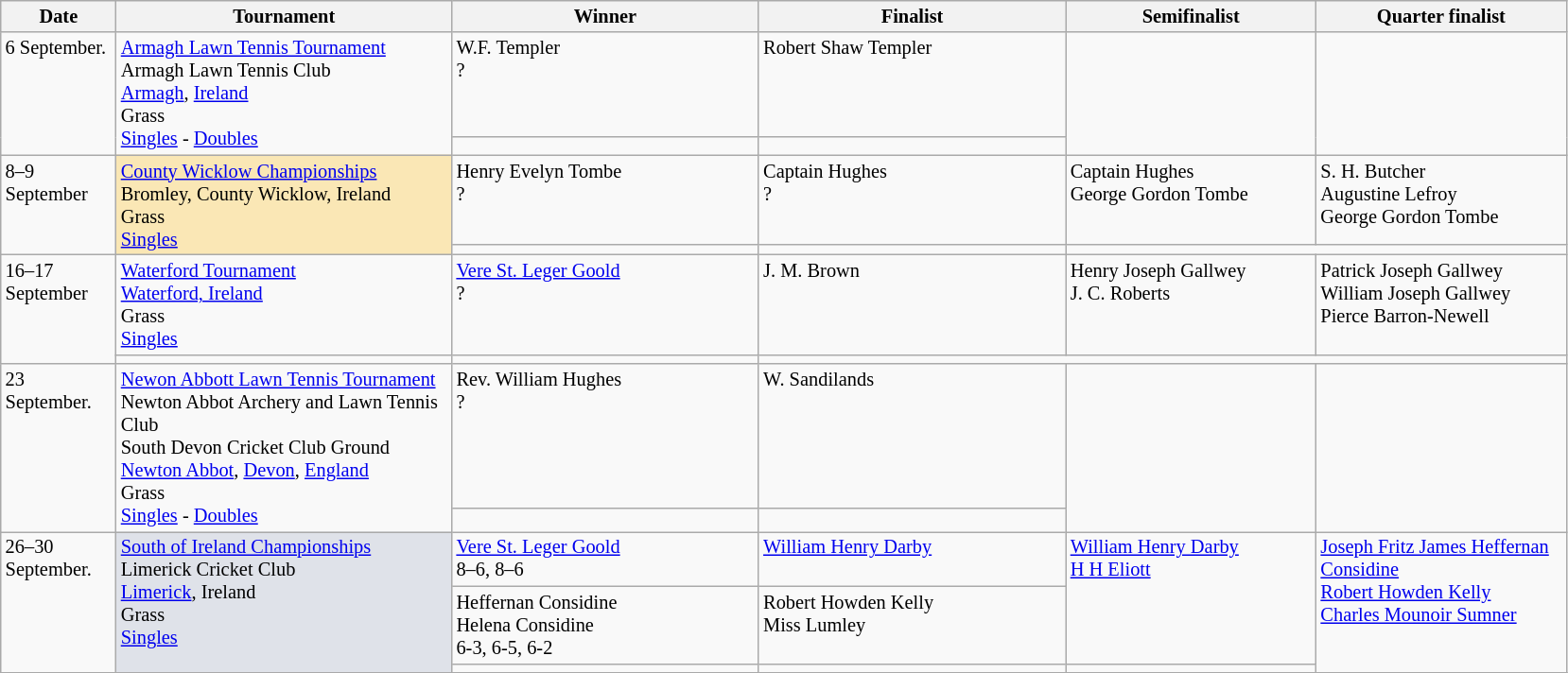<table class="wikitable" style="font-size:85%;">
<tr>
<th width="75">Date</th>
<th width="230">Tournament</th>
<th width="210">Winner</th>
<th width="210">Finalist</th>
<th width="170">Semifinalist</th>
<th width="170">Quarter finalist</th>
</tr>
<tr valign=top>
<td rowspan=2>6 September.</td>
<td rowspan=2><a href='#'>Armagh Lawn Tennis Tournament</a><br>Armagh Lawn Tennis Club<br><a href='#'>Armagh</a>, <a href='#'>Ireland</a><br>Grass<br><a href='#'>Singles</a> - <a href='#'>Doubles</a></td>
<td> W.F. Templer <br>?</td>
<td> Robert Shaw Templer</td>
<td rowspan=2></td>
<td rowspan=2></td>
</tr>
<tr valign=top>
<td></td>
<td></td>
</tr>
<tr valign=top>
<td rowspan=2>8–9 September</td>
<td style="background:#fae7b5" rowspan=2><a href='#'>County Wicklow Championships</a><br>Bromley, County Wicklow, Ireland<br>Grass<br><a href='#'>Singles</a></td>
<td> Henry Evelyn Tombe<br>?</td>
<td> Captain Hughes<br>?</td>
<td> Captain Hughes<br> George Gordon Tombe<br></td>
<td> S. H. Butcher<br> Augustine Lefroy<br> George Gordon Tombe <br></td>
</tr>
<tr valign=top>
<td></td>
<td></td>
</tr>
<tr valign=top>
<td rowspan=2>16–17 September</td>
<td><a href='#'>Waterford Tournament</a><br><a href='#'>Waterford, Ireland</a><br>Grass<br><a href='#'>Singles</a></td>
<td> <a href='#'>Vere St. Leger Goold</a><br>?</td>
<td> J. M. Brown</td>
<td> Henry Joseph Gallwey<br>  J. C. Roberts<br></td>
<td> Patrick Joseph Gallwey<br>  William Joseph Gallwey<br>  Pierce Barron-Newell<br></td>
</tr>
<tr valign=top>
<td></td>
<td></td>
</tr>
<tr valign=top>
<td rowspan=2>23 September.</td>
<td rowspan=2><a href='#'>Newon Abbott Lawn Tennis Tournament</a> <br>Newton Abbot Archery and Lawn Tennis Club<br>South Devon Cricket Club Ground<br><a href='#'>Newton Abbot</a>, <a href='#'>Devon</a>, <a href='#'>England</a><br>Grass<br><a href='#'>Singles</a> - <a href='#'>Doubles</a></td>
<td> Rev. William Hughes<br>?</td>
<td> W. Sandilands</td>
<td rowspan=2></td>
<td rowspan=2></td>
</tr>
<tr valign=top>
<td></td>
<td></td>
</tr>
<tr valign=top>
<td rowspan=3>26–30 September.</td>
<td style="background:#dfe2e9" rowspan=3><a href='#'>South of Ireland Championships</a><br>Limerick Cricket Club<br><a href='#'>Limerick</a>, Ireland<br>Grass<br><a href='#'>Singles</a></td>
<td> <a href='#'>Vere St. Leger Goold</a><br>8–6, 8–6</td>
<td> <a href='#'>William Henry Darby</a></td>
<td rowspan=2> <a href='#'>William Henry Darby</a><br>  <a href='#'>H H Eliott</a><br></td>
<td rowspan=3> <a href='#'>Joseph Fritz James Heffernan Considine</a><br>  <a href='#'>Robert Howden Kelly</a><br>  <a href='#'>Charles Mounoir Sumner</a><br></td>
</tr>
<tr valign=top>
<td> Heffernan Considine<br> Helena Considine<br>6-3, 6-5, 6-2</td>
<td> Robert Howden Kelly  <br>  Miss Lumley</td>
</tr>
<tr valign=top>
<td></td>
<td></td>
</tr>
<tr valign=top>
</tr>
</table>
